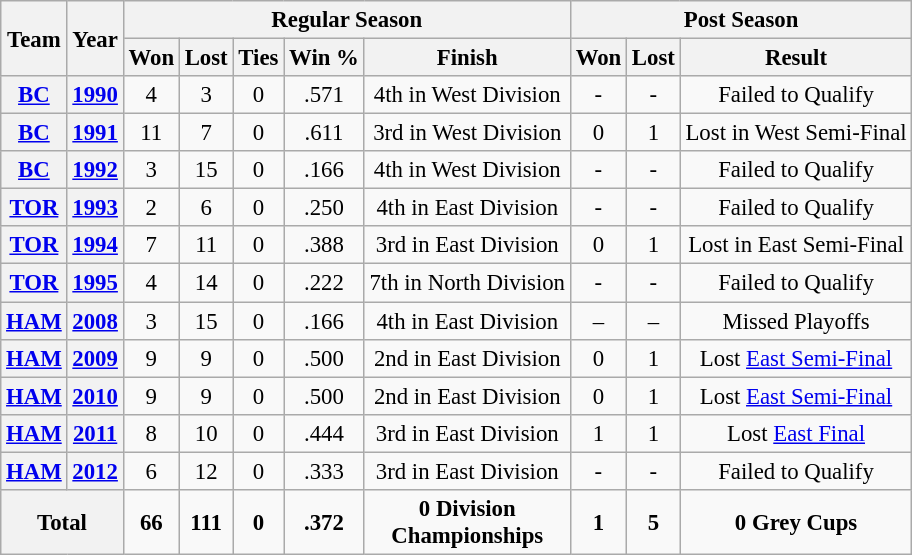<table class="wikitable" style="font-size: 95%; text-align:center;">
<tr>
<th rowspan="2">Team</th>
<th rowspan="2">Year</th>
<th colspan="5">Regular Season</th>
<th colspan="4">Post Season</th>
</tr>
<tr>
<th>Won</th>
<th>Lost</th>
<th>Ties</th>
<th>Win %</th>
<th>Finish</th>
<th>Won</th>
<th>Lost</th>
<th>Result</th>
</tr>
<tr>
<th><a href='#'>BC</a></th>
<th><a href='#'>1990</a></th>
<td>4</td>
<td>3</td>
<td>0</td>
<td>.571</td>
<td>4th in West Division</td>
<td>-</td>
<td>-</td>
<td>Failed to Qualify</td>
</tr>
<tr>
<th><a href='#'>BC</a></th>
<th><a href='#'>1991</a></th>
<td>11</td>
<td>7</td>
<td>0</td>
<td>.611</td>
<td>3rd in West Division</td>
<td>0</td>
<td>1</td>
<td>Lost in West Semi-Final</td>
</tr>
<tr>
<th><a href='#'>BC</a></th>
<th><a href='#'>1992</a></th>
<td>3</td>
<td>15</td>
<td>0</td>
<td>.166</td>
<td>4th in West Division</td>
<td>-</td>
<td>-</td>
<td>Failed to Qualify</td>
</tr>
<tr>
<th><a href='#'>TOR</a></th>
<th><a href='#'>1993</a></th>
<td>2</td>
<td>6</td>
<td>0</td>
<td>.250</td>
<td>4th in East Division</td>
<td>-</td>
<td>-</td>
<td>Failed to Qualify</td>
</tr>
<tr>
<th><a href='#'>TOR</a></th>
<th><a href='#'>1994</a></th>
<td>7</td>
<td>11</td>
<td>0</td>
<td>.388</td>
<td>3rd in East Division</td>
<td>0</td>
<td>1</td>
<td>Lost in East Semi-Final</td>
</tr>
<tr>
<th><a href='#'>TOR</a></th>
<th><a href='#'>1995</a></th>
<td>4</td>
<td>14</td>
<td>0</td>
<td>.222</td>
<td>7th in North Division</td>
<td>-</td>
<td>-</td>
<td>Failed to Qualify</td>
</tr>
<tr>
<th><a href='#'>HAM</a></th>
<th><a href='#'>2008</a></th>
<td>3</td>
<td>15</td>
<td>0</td>
<td>.166</td>
<td>4th in East Division</td>
<td>–</td>
<td>–</td>
<td>Missed Playoffs</td>
</tr>
<tr>
<th><a href='#'>HAM</a></th>
<th><a href='#'>2009</a></th>
<td>9</td>
<td>9</td>
<td>0</td>
<td>.500</td>
<td>2nd in East Division</td>
<td>0</td>
<td>1</td>
<td>Lost <a href='#'>East Semi-Final</a></td>
</tr>
<tr>
<th><a href='#'>HAM</a></th>
<th><a href='#'>2010</a></th>
<td>9</td>
<td>9</td>
<td>0</td>
<td>.500</td>
<td>2nd in East Division</td>
<td>0</td>
<td>1</td>
<td>Lost <a href='#'>East Semi-Final</a></td>
</tr>
<tr>
<th><a href='#'>HAM</a></th>
<th><a href='#'>2011</a></th>
<td>8</td>
<td>10</td>
<td>0</td>
<td>.444</td>
<td>3rd in East Division</td>
<td>1</td>
<td>1</td>
<td>Lost <a href='#'>East Final</a></td>
</tr>
<tr>
<th><a href='#'>HAM</a></th>
<th><a href='#'>2012</a></th>
<td>6</td>
<td>12</td>
<td>0</td>
<td>.333</td>
<td>3rd in East Division</td>
<td>-</td>
<td>-</td>
<td>Failed to Qualify</td>
</tr>
<tr>
<th colspan="2"><strong>Total</strong></th>
<td><strong>66</strong></td>
<td><strong>111</strong></td>
<td><strong>0</strong></td>
<td><strong>.372</strong></td>
<td><strong>0 Division<br>Championships</strong></td>
<td><strong>1</strong></td>
<td><strong>5</strong></td>
<td><strong>0 Grey Cups</strong></td>
</tr>
</table>
